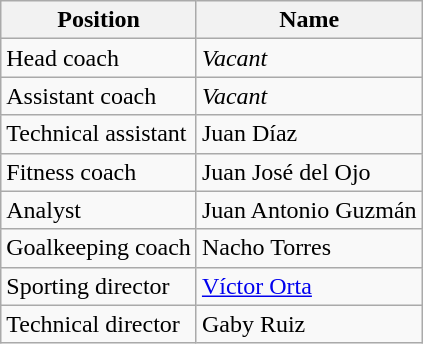<table class="wikitable">
<tr>
<th>Position</th>
<th>Name</th>
</tr>
<tr>
<td>Head coach</td>
<td><em>Vacant</em></td>
</tr>
<tr>
<td>Assistant coach</td>
<td><em>Vacant</em></td>
</tr>
<tr>
<td>Technical assistant</td>
<td> Juan Díaz</td>
</tr>
<tr>
<td>Fitness coach</td>
<td> Juan José del Ojo</td>
</tr>
<tr>
<td>Analyst</td>
<td> Juan Antonio Guzmán</td>
</tr>
<tr>
<td>Goalkeeping coach</td>
<td> Nacho Torres</td>
</tr>
<tr>
<td>Sporting director</td>
<td> <a href='#'>Víctor Orta</a></td>
</tr>
<tr>
<td>Technical director</td>
<td> Gaby Ruiz</td>
</tr>
</table>
